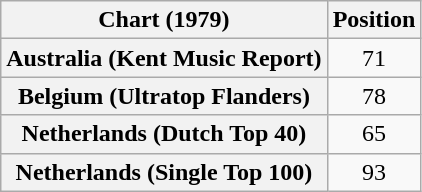<table class="wikitable sortable plainrowheaders" style="text-align:center">
<tr>
<th scope="col">Chart (1979)</th>
<th scope="col">Position</th>
</tr>
<tr>
<th scope="row">Australia (Kent Music Report)</th>
<td>71</td>
</tr>
<tr>
<th scope="row">Belgium (Ultratop Flanders)</th>
<td>78</td>
</tr>
<tr>
<th scope="row">Netherlands (Dutch Top 40)</th>
<td>65</td>
</tr>
<tr>
<th scope="row">Netherlands (Single Top 100)</th>
<td>93</td>
</tr>
</table>
